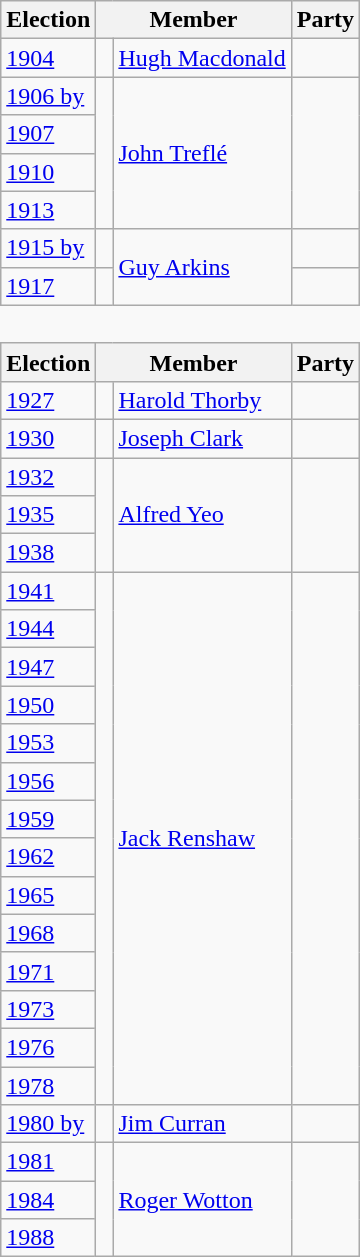<table class="wikitable" style='border-style: none none none none;'>
<tr>
<th>Election</th>
<th colspan="2">Member</th>
<th>Party</th>
</tr>
<tr style="background: #f9f9f9">
<td><a href='#'>1904</a></td>
<td> </td>
<td><a href='#'>Hugh Macdonald</a></td>
<td></td>
</tr>
<tr style="background: #f9f9f9">
<td><a href='#'>1906 by</a></td>
<td rowspan="4" > </td>
<td rowspan="4"><a href='#'>John Treflé</a></td>
<td rowspan="4"></td>
</tr>
<tr style="background: #f9f9f9">
<td><a href='#'>1907</a></td>
</tr>
<tr style="background: #f9f9f9">
<td><a href='#'>1910</a></td>
</tr>
<tr style="background: #f9f9f9">
<td><a href='#'>1913</a></td>
</tr>
<tr style="background: #f9f9f9">
<td><a href='#'>1915 by</a></td>
<td> </td>
<td rowspan="2"><a href='#'>Guy Arkins</a></td>
<td></td>
</tr>
<tr style="background: #f9f9f9">
<td><a href='#'>1917</a></td>
<td> </td>
<td></td>
</tr>
<tr>
<td colspan="4" style='border-style: none none none none;'> </td>
</tr>
<tr>
<th>Election</th>
<th colspan="2">Member</th>
<th>Party</th>
</tr>
<tr style="background: #f9f9f9">
<td><a href='#'>1927</a></td>
<td> </td>
<td><a href='#'>Harold Thorby</a></td>
<td></td>
</tr>
<tr style="background: #f9f9f9">
<td><a href='#'>1930</a></td>
<td> </td>
<td><a href='#'>Joseph Clark</a></td>
<td></td>
</tr>
<tr style="background: #f9f9f9">
<td><a href='#'>1932</a></td>
<td rowspan="3" > </td>
<td rowspan="3"><a href='#'>Alfred Yeo</a></td>
<td rowspan="3"></td>
</tr>
<tr style="background: #f9f9f9">
<td><a href='#'>1935</a></td>
</tr>
<tr style="background: #f9f9f9">
<td><a href='#'>1938</a></td>
</tr>
<tr style="background: #f9f9f9">
<td><a href='#'>1941</a></td>
<td rowspan="14" > </td>
<td rowspan="14"><a href='#'>Jack Renshaw</a></td>
<td rowspan="14"></td>
</tr>
<tr style="background: #f9f9f9">
<td><a href='#'>1944</a></td>
</tr>
<tr style="background: #f9f9f9">
<td><a href='#'>1947</a></td>
</tr>
<tr style="background: #f9f9f9">
<td><a href='#'>1950</a></td>
</tr>
<tr style="background: #f9f9f9">
<td><a href='#'>1953</a></td>
</tr>
<tr style="background: #f9f9f9">
<td><a href='#'>1956</a></td>
</tr>
<tr style="background: #f9f9f9">
<td><a href='#'>1959</a></td>
</tr>
<tr style="background: #f9f9f9">
<td><a href='#'>1962</a></td>
</tr>
<tr style="background: #f9f9f9">
<td><a href='#'>1965</a></td>
</tr>
<tr style="background: #f9f9f9">
<td><a href='#'>1968</a></td>
</tr>
<tr style="background: #f9f9f9">
<td><a href='#'>1971</a></td>
</tr>
<tr style="background: #f9f9f9">
<td><a href='#'>1973</a></td>
</tr>
<tr style="background: #f9f9f9">
<td><a href='#'>1976</a></td>
</tr>
<tr style="background: #f9f9f9">
<td><a href='#'>1978</a></td>
</tr>
<tr style="background: #f9f9f9">
<td><a href='#'>1980 by</a></td>
<td> </td>
<td><a href='#'>Jim Curran</a></td>
<td></td>
</tr>
<tr style="background: #f9f9f9">
<td><a href='#'>1981</a></td>
<td rowspan="3" > </td>
<td rowspan="3"><a href='#'>Roger Wotton</a></td>
<td rowspan="3"></td>
</tr>
<tr style="background: #f9f9f9">
<td><a href='#'>1984</a></td>
</tr>
<tr style="background: #f9f9f9">
<td><a href='#'>1988</a></td>
</tr>
</table>
